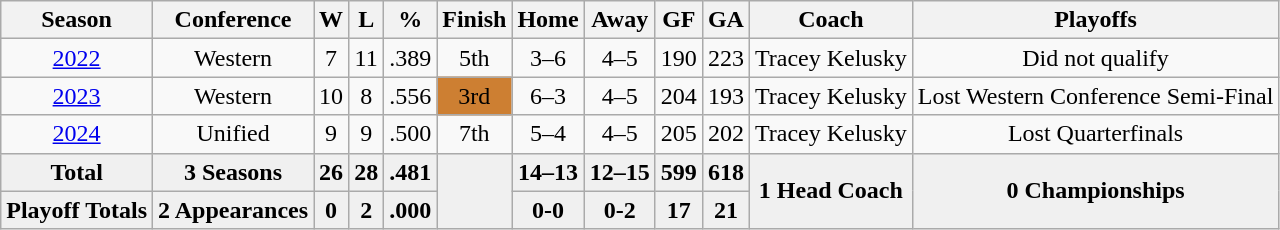<table class="wikitable">
<tr>
<th>Season</th>
<th>Conference</th>
<th>W</th>
<th>L</th>
<th>%</th>
<th>Finish</th>
<th>Home</th>
<th>Away</th>
<th>GF</th>
<th>GA</th>
<th>Coach</th>
<th>Playoffs</th>
</tr>
<tr ALIGN=center>
<td><a href='#'>2022</a></td>
<td>Western</td>
<td>7</td>
<td>11</td>
<td>.389</td>
<td>5th</td>
<td>3–6</td>
<td>4–5</td>
<td>190</td>
<td>223</td>
<td>Tracey Kelusky</td>
<td>Did not qualify</td>
</tr>
<tr ALIGN=center>
<td><a href='#'>2023</a></td>
<td>Western</td>
<td>10</td>
<td>8</td>
<td>.556</td>
<td bgcolor="CD7F32">3rd</td>
<td>6–3</td>
<td>4–5</td>
<td>204</td>
<td>193</td>
<td>Tracey Kelusky</td>
<td>Lost Western Conference Semi-Final</td>
</tr>
<tr ALIGN=center>
<td><a href='#'>2024</a></td>
<td>Unified</td>
<td>9</td>
<td>9</td>
<td>.500</td>
<td>7th</td>
<td>5–4</td>
<td>4–5</td>
<td>205</td>
<td>202</td>
<td>Tracey Kelusky</td>
<td>Lost Quarterfinals</td>
</tr>
<tr align="center" bgcolor="#f0f0f0">
<td><strong>Total</strong></td>
<td><strong>3 Seasons</strong></td>
<td><strong>26</strong></td>
<td><strong>28</strong></td>
<td><strong>.481</strong></td>
<td rowspan="2"></td>
<td><strong>14–13</strong></td>
<td><strong>12–15</strong></td>
<td><strong>599</strong></td>
<td><strong>618</strong></td>
<td rowspan="2"><strong>1 Head Coach</strong></td>
<td rowspan="2"><strong>0 Championships</strong></td>
</tr>
<tr align="center" bgcolor="#f0f0f0">
<td><strong>Playoff Totals</strong></td>
<td><strong>2 Appearances</strong></td>
<td><strong>0</strong></td>
<td><strong>2</strong></td>
<td><strong>.000</strong></td>
<td><strong>0-0</strong></td>
<td><strong>0-2</strong></td>
<td><strong>17</strong></td>
<td><strong>21</strong></td>
</tr>
</table>
